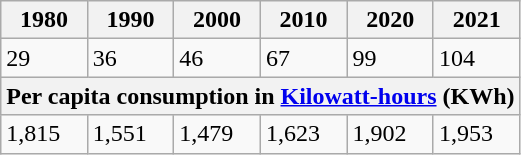<table class="wikitable">
<tr>
<th>1980</th>
<th>1990</th>
<th>2000</th>
<th>2010</th>
<th>2020</th>
<th>2021</th>
</tr>
<tr>
<td>29</td>
<td>36</td>
<td>46</td>
<td>67</td>
<td>99</td>
<td>104</td>
</tr>
<tr>
<th colspan="6">Per capita consumption in <a href='#'>Kilowatt-hours</a> (KWh)</th>
</tr>
<tr>
<td>1,815</td>
<td>1,551</td>
<td>1,479</td>
<td>1,623</td>
<td>1,902</td>
<td>1,953</td>
</tr>
</table>
